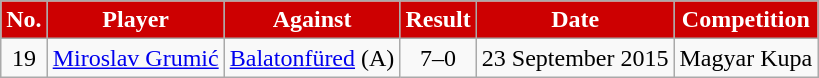<table class="wikitable plainrowheaders sortable">
<tr>
<th style="background-color:#CD0001;color:white">No.</th>
<th style="background-color:#CD0001;color:white">Player</th>
<th style="background-color:#CD0001;color:white">Against</th>
<th style="background-color:#CD0001;color:white">Result</th>
<th style="background-color:#CD0001;color:white">Date</th>
<th style="background-color:#CD0001;color:white">Competition</th>
</tr>
<tr>
<td style="text-align:center;">19</td>
<td style="text-align:left;"> <a href='#'>Miroslav Grumić</a></td>
<td style="text-align:left;"><a href='#'>Balatonfüred</a> (A)</td>
<td style="text-align:center;">7–0</td>
<td style="text-align:left;">23 September 2015</td>
<td style="text-align:left;">Magyar Kupa</td>
</tr>
</table>
